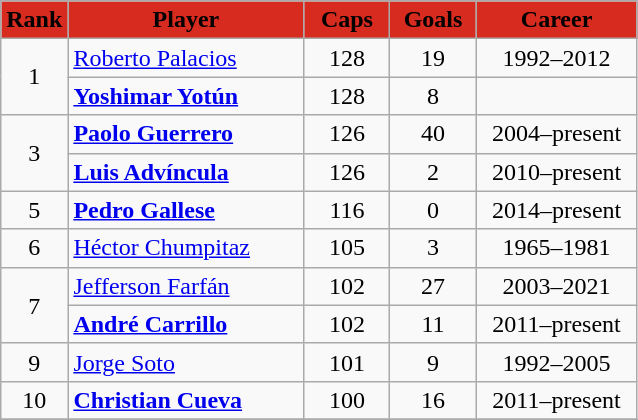<table class="wikitable sortable" style="text-align:center;">
<tr>
<th data-darkreader-inline-bgcolor="" data-darkreader-inline-bgimage="" width="30px" style="background:#D72B1F"><span>Rank</span></th>
<th data-darkreader-inline-bgcolor="" data-darkreader-inline-bgimage="" width="150px" style="background:#D72B1F"><span>Player</span></th>
<th data-darkreader-inline-bgcolor="" data-darkreader-inline-bgimage="" width="50px" style="background:#D72B1F"><span>Caps</span></th>
<th data-darkreader-inline-bgcolor="" data-darkreader-inline-bgimage="" width="50px" style="background:#D72B1F"><span>Goals</span></th>
<th data-darkreader-inline-bgcolor="" data-darkreader-inline-bgimage="" width="100px" style="background:#D72B1F"><span>Career</span></th>
</tr>
<tr>
<td rowspan="2">1</td>
<td align="left"><a href='#'>Roberto Palacios</a></td>
<td>128</td>
<td>19</td>
<td>1992–2012</td>
</tr>
<tr>
<td align="left"><strong><a href='#'>Yoshimar Yotún</a></strong></td>
<td>128</td>
<td>8</td>
<td></td>
</tr>
<tr>
<td rowspan="2">3</td>
<td align="left"><strong><a href='#'>Paolo Guerrero</a></strong></td>
<td>126</td>
<td>40</td>
<td>2004–present</td>
</tr>
<tr>
<td align="left"><strong><a href='#'>Luis Advíncula</a></strong></td>
<td>126</td>
<td>2</td>
<td>2010–present</td>
</tr>
<tr>
<td>5</td>
<td align="left"><strong><a href='#'>Pedro Gallese</a></strong></td>
<td>116</td>
<td>0</td>
<td>2014–present</td>
</tr>
<tr>
<td>6</td>
<td align="left"><a href='#'>Héctor Chumpitaz</a></td>
<td>105</td>
<td>3</td>
<td>1965–1981</td>
</tr>
<tr>
<td rowspan="2">7</td>
<td align="left"><a href='#'>Jefferson Farfán</a></td>
<td>102</td>
<td>27</td>
<td>2003–2021</td>
</tr>
<tr>
<td align="left"><strong><a href='#'>André Carrillo</a></strong></td>
<td>102</td>
<td>11</td>
<td>2011–present</td>
</tr>
<tr>
<td>9</td>
<td align="left"><a href='#'>Jorge Soto</a></td>
<td>101</td>
<td>9</td>
<td>1992–2005</td>
</tr>
<tr>
<td>10</td>
<td align="left"><strong><a href='#'>Christian Cueva</a></strong></td>
<td>100</td>
<td>16</td>
<td>2011–present</td>
</tr>
<tr>
</tr>
</table>
